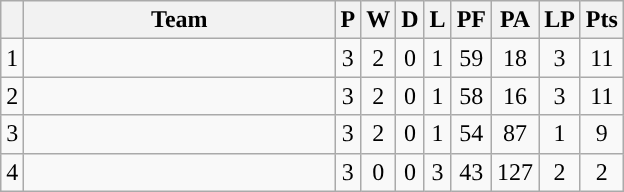<table class="wikitable" style="text-align:center;">
<tr>
<th></th>
<th width="200px">Team</th>
<th>P</th>
<th>W</th>
<th>D</th>
<th>L</th>
<th>PF</th>
<th>PA</th>
<th>LP</th>
<th>Pts</th>
</tr>
<tr>
<td>1</td>
<td></td>
<td>3</td>
<td>2</td>
<td>0</td>
<td>1</td>
<td>59</td>
<td>18</td>
<td>3</td>
<td>11</td>
</tr>
<tr>
<td>2</td>
<td></td>
<td>3</td>
<td>2</td>
<td>0</td>
<td>1</td>
<td>58</td>
<td>16</td>
<td>3</td>
<td>11</td>
</tr>
<tr>
<td>3</td>
<td></td>
<td>3</td>
<td>2</td>
<td>0</td>
<td>1</td>
<td>54</td>
<td>87</td>
<td>1</td>
<td>9</td>
</tr>
<tr>
<td>4</td>
<td></td>
<td>3</td>
<td>0</td>
<td>0</td>
<td>3</td>
<td>43</td>
<td>127</td>
<td>2</td>
<td>2</td>
</tr>
</table>
